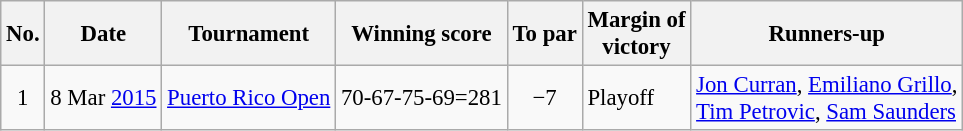<table class="wikitable" style="font-size:95%;">
<tr>
<th>No.</th>
<th>Date</th>
<th>Tournament</th>
<th>Winning score</th>
<th>To par</th>
<th>Margin of<br>victory</th>
<th>Runners-up</th>
</tr>
<tr>
<td align=center>1</td>
<td align=right>8 Mar <a href='#'>2015</a></td>
<td><a href='#'>Puerto Rico Open</a></td>
<td align=right>70-67-75-69=281</td>
<td align=center>−7</td>
<td>Playoff</td>
<td> <a href='#'>Jon Curran</a>,  <a href='#'>Emiliano Grillo</a>,<br> <a href='#'>Tim Petrovic</a>,  <a href='#'>Sam Saunders</a></td>
</tr>
</table>
